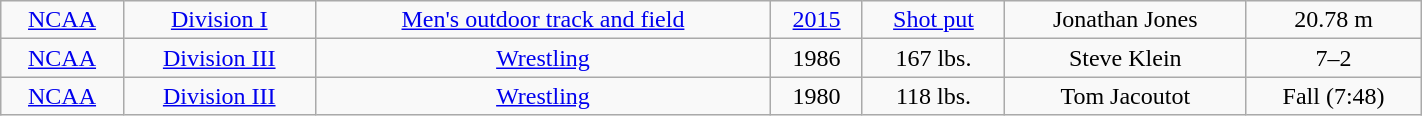<table class="wikitable" width="75%">
<tr align="center">
<td><a href='#'>NCAA</a></td>
<td><a href='#'>Division I</a></td>
<td><a href='#'>Men's outdoor track and field</a></td>
<td><a href='#'>2015</a></td>
<td><a href='#'>Shot put</a></td>
<td>Jonathan Jones</td>
<td>20.78 m</td>
</tr>
<tr align="center">
<td><a href='#'>NCAA</a></td>
<td><a href='#'>Division III</a></td>
<td><a href='#'>Wrestling</a></td>
<td>1986</td>
<td>167 lbs.</td>
<td>Steve Klein</td>
<td>7–2</td>
</tr>
<tr align="center">
<td><a href='#'>NCAA</a></td>
<td><a href='#'>Division III</a></td>
<td><a href='#'>Wrestling</a></td>
<td>1980</td>
<td>118 lbs.</td>
<td>Tom Jacoutot</td>
<td>Fall (7:48)</td>
</tr>
</table>
